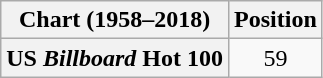<table class="wikitable plainrowheaders" style="text-align:center">
<tr>
<th>Chart (1958–2018)</th>
<th>Position</th>
</tr>
<tr>
<th scope="row">US <em>Billboard</em> Hot 100</th>
<td>59</td>
</tr>
</table>
